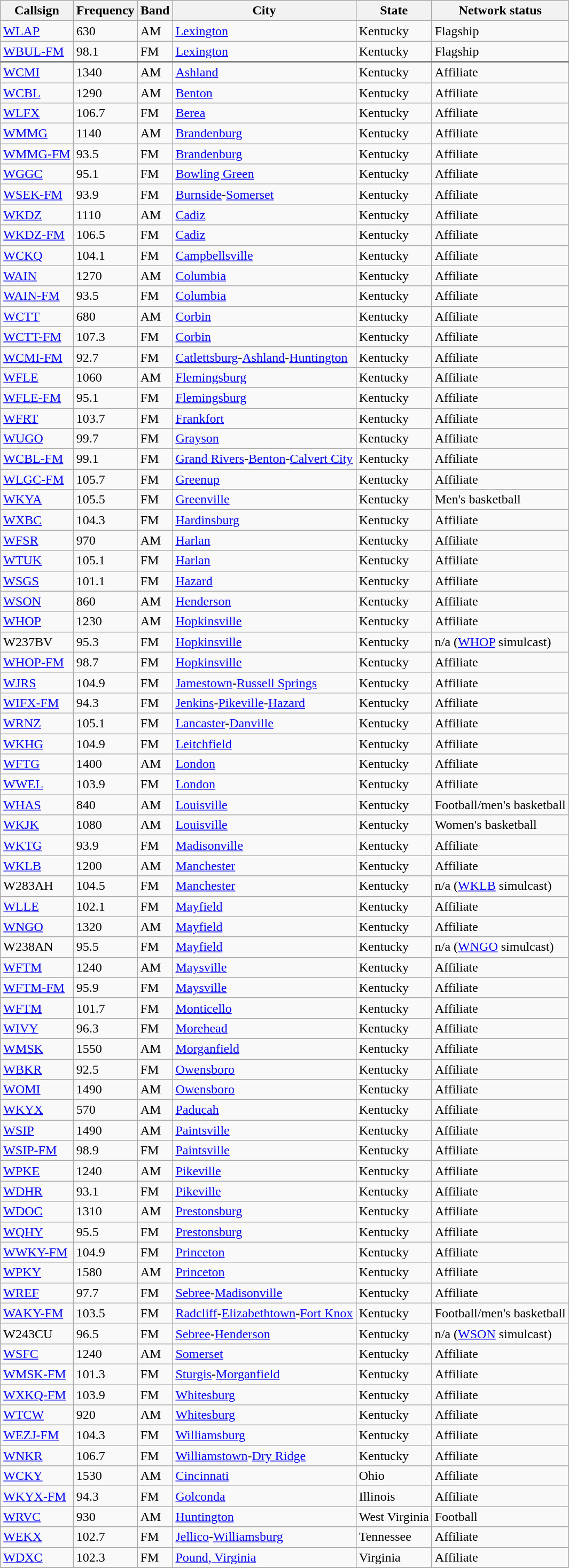<table class="wikitable sortable">
<tr>
<th>Callsign</th>
<th>Frequency</th>
<th>Band</th>
<th>City</th>
<th>State</th>
<th>Network status</th>
</tr>
<tr>
<td><a href='#'>WLAP</a></td>
<td>630</td>
<td>AM</td>
<td><a href='#'>Lexington</a></td>
<td>Kentucky</td>
<td>Flagship</td>
</tr>
<tr style="border-bottom: 2px solid grey">
<td><a href='#'>WBUL-FM</a></td>
<td>98.1</td>
<td>FM</td>
<td><a href='#'>Lexington</a></td>
<td>Kentucky</td>
<td>Flagship</td>
</tr>
<tr>
<td><a href='#'>WCMI</a></td>
<td>1340</td>
<td>AM</td>
<td><a href='#'>Ashland</a></td>
<td>Kentucky</td>
<td>Affiliate</td>
</tr>
<tr>
<td><a href='#'>WCBL</a></td>
<td>1290</td>
<td>AM</td>
<td><a href='#'>Benton</a></td>
<td>Kentucky</td>
<td>Affiliate</td>
</tr>
<tr>
<td><a href='#'>WLFX</a></td>
<td>106.7</td>
<td>FM</td>
<td><a href='#'>Berea</a></td>
<td>Kentucky</td>
<td>Affiliate</td>
</tr>
<tr>
<td><a href='#'>WMMG</a></td>
<td>1140</td>
<td>AM</td>
<td><a href='#'>Brandenburg</a></td>
<td>Kentucky</td>
<td>Affiliate</td>
</tr>
<tr>
<td><a href='#'>WMMG-FM</a></td>
<td>93.5</td>
<td>FM</td>
<td><a href='#'>Brandenburg</a></td>
<td>Kentucky</td>
<td>Affiliate</td>
</tr>
<tr>
<td><a href='#'>WGGC</a></td>
<td>95.1</td>
<td>FM</td>
<td><a href='#'>Bowling Green</a></td>
<td>Kentucky</td>
<td>Affiliate</td>
</tr>
<tr>
<td><a href='#'>WSEK-FM</a></td>
<td>93.9</td>
<td>FM</td>
<td><a href='#'>Burnside</a>-<a href='#'>Somerset</a></td>
<td>Kentucky</td>
<td>Affiliate</td>
</tr>
<tr>
<td><a href='#'>WKDZ</a></td>
<td>1110</td>
<td>AM</td>
<td><a href='#'>Cadiz</a></td>
<td>Kentucky</td>
<td>Affiliate</td>
</tr>
<tr>
<td><a href='#'>WKDZ-FM</a></td>
<td>106.5</td>
<td>FM</td>
<td><a href='#'>Cadiz</a></td>
<td>Kentucky</td>
<td>Affiliate</td>
</tr>
<tr>
<td><a href='#'>WCKQ</a></td>
<td>104.1</td>
<td>FM</td>
<td><a href='#'>Campbellsville</a></td>
<td>Kentucky</td>
<td>Affiliate</td>
</tr>
<tr>
<td><a href='#'>WAIN</a></td>
<td>1270</td>
<td>AM</td>
<td><a href='#'>Columbia</a></td>
<td>Kentucky</td>
<td>Affiliate</td>
</tr>
<tr>
<td><a href='#'>WAIN-FM</a></td>
<td>93.5</td>
<td>FM</td>
<td><a href='#'>Columbia</a></td>
<td>Kentucky</td>
<td>Affiliate</td>
</tr>
<tr>
<td><a href='#'>WCTT</a></td>
<td>680</td>
<td>AM</td>
<td><a href='#'>Corbin</a></td>
<td>Kentucky</td>
<td>Affiliate</td>
</tr>
<tr>
<td><a href='#'>WCTT-FM</a></td>
<td>107.3</td>
<td>FM</td>
<td><a href='#'>Corbin</a></td>
<td>Kentucky</td>
<td>Affiliate</td>
</tr>
<tr>
<td><a href='#'>WCMI-FM</a></td>
<td>92.7</td>
<td>FM</td>
<td><a href='#'>Catlettsburg</a>-<a href='#'>Ashland</a>-<a href='#'>Huntington</a></td>
<td>Kentucky</td>
<td>Affiliate</td>
</tr>
<tr>
<td><a href='#'>WFLE</a></td>
<td>1060</td>
<td>AM</td>
<td><a href='#'>Flemingsburg</a></td>
<td>Kentucky</td>
<td>Affiliate</td>
</tr>
<tr>
<td><a href='#'>WFLE-FM</a></td>
<td>95.1</td>
<td>FM</td>
<td><a href='#'>Flemingsburg</a></td>
<td>Kentucky</td>
<td>Affiliate</td>
</tr>
<tr>
<td><a href='#'>WFRT</a></td>
<td>103.7</td>
<td>FM</td>
<td><a href='#'>Frankfort</a></td>
<td>Kentucky</td>
<td>Affiliate</td>
</tr>
<tr>
<td><a href='#'>WUGO</a></td>
<td>99.7</td>
<td>FM</td>
<td><a href='#'>Grayson</a></td>
<td>Kentucky</td>
<td>Affiliate</td>
</tr>
<tr>
<td><a href='#'>WCBL-FM</a></td>
<td>99.1</td>
<td>FM</td>
<td><a href='#'>Grand Rivers</a>-<a href='#'>Benton</a>-<a href='#'>Calvert City</a></td>
<td>Kentucky</td>
<td>Affiliate</td>
</tr>
<tr>
<td><a href='#'>WLGC-FM</a></td>
<td>105.7</td>
<td>FM</td>
<td><a href='#'>Greenup</a></td>
<td>Kentucky</td>
<td>Affiliate</td>
</tr>
<tr>
<td><a href='#'>WKYA</a></td>
<td>105.5</td>
<td>FM</td>
<td><a href='#'>Greenville</a></td>
<td>Kentucky</td>
<td>Men's basketball</td>
</tr>
<tr>
<td><a href='#'>WXBC</a></td>
<td>104.3</td>
<td>FM</td>
<td><a href='#'>Hardinsburg</a></td>
<td>Kentucky</td>
<td>Affiliate</td>
</tr>
<tr>
<td><a href='#'>WFSR</a></td>
<td>970</td>
<td>AM</td>
<td><a href='#'>Harlan</a></td>
<td>Kentucky</td>
<td>Affiliate</td>
</tr>
<tr>
<td><a href='#'>WTUK</a></td>
<td>105.1</td>
<td>FM</td>
<td><a href='#'>Harlan</a></td>
<td>Kentucky</td>
<td>Affiliate</td>
</tr>
<tr>
<td><a href='#'>WSGS</a></td>
<td>101.1</td>
<td>FM</td>
<td><a href='#'>Hazard</a></td>
<td>Kentucky</td>
<td>Affiliate</td>
</tr>
<tr>
<td><a href='#'>WSON</a></td>
<td>860</td>
<td>AM</td>
<td><a href='#'>Henderson</a></td>
<td>Kentucky</td>
<td>Affiliate</td>
</tr>
<tr>
<td><a href='#'>WHOP</a></td>
<td>1230</td>
<td>AM</td>
<td><a href='#'>Hopkinsville</a></td>
<td>Kentucky</td>
<td>Affiliate</td>
</tr>
<tr>
<td>W237BV</td>
<td>95.3</td>
<td>FM</td>
<td><a href='#'>Hopkinsville</a></td>
<td>Kentucky</td>
<td>n/a (<a href='#'>WHOP</a> simulcast)</td>
</tr>
<tr>
<td><a href='#'>WHOP-FM</a></td>
<td>98.7</td>
<td>FM</td>
<td><a href='#'>Hopkinsville</a></td>
<td>Kentucky</td>
<td>Affiliate</td>
</tr>
<tr>
<td><a href='#'>WJRS</a></td>
<td>104.9</td>
<td>FM</td>
<td><a href='#'>Jamestown</a>-<a href='#'>Russell Springs</a></td>
<td>Kentucky</td>
<td>Affiliate</td>
</tr>
<tr>
<td><a href='#'>WIFX-FM</a></td>
<td>94.3</td>
<td>FM</td>
<td><a href='#'>Jenkins</a>-<a href='#'>Pikeville</a>-<a href='#'>Hazard</a></td>
<td>Kentucky</td>
<td>Affiliate</td>
</tr>
<tr>
<td><a href='#'>WRNZ</a></td>
<td>105.1</td>
<td>FM</td>
<td><a href='#'>Lancaster</a>-<a href='#'>Danville</a></td>
<td>Kentucky</td>
<td>Affiliate</td>
</tr>
<tr>
<td><a href='#'>WKHG</a></td>
<td>104.9</td>
<td>FM</td>
<td><a href='#'>Leitchfield</a></td>
<td>Kentucky</td>
<td>Affiliate</td>
</tr>
<tr>
<td><a href='#'>WFTG</a></td>
<td>1400</td>
<td>AM</td>
<td><a href='#'>London</a></td>
<td>Kentucky</td>
<td>Affiliate</td>
</tr>
<tr>
<td><a href='#'>WWEL</a></td>
<td>103.9</td>
<td>FM</td>
<td><a href='#'>London</a></td>
<td>Kentucky</td>
<td>Affiliate</td>
</tr>
<tr>
<td><a href='#'>WHAS</a></td>
<td>840</td>
<td>AM</td>
<td><a href='#'>Louisville</a></td>
<td>Kentucky</td>
<td>Football/men's basketball</td>
</tr>
<tr>
<td><a href='#'>WKJK</a></td>
<td>1080</td>
<td>AM</td>
<td><a href='#'>Louisville</a></td>
<td>Kentucky</td>
<td>Women's basketball</td>
</tr>
<tr>
<td><a href='#'>WKTG</a></td>
<td>93.9</td>
<td>FM</td>
<td><a href='#'>Madisonville</a></td>
<td>Kentucky</td>
<td>Affiliate</td>
</tr>
<tr>
<td><a href='#'>WKLB</a></td>
<td>1200</td>
<td>AM</td>
<td><a href='#'>Manchester</a></td>
<td>Kentucky</td>
<td>Affiliate</td>
</tr>
<tr>
<td>W283AH</td>
<td>104.5</td>
<td>FM</td>
<td><a href='#'>Manchester</a></td>
<td>Kentucky</td>
<td>n/a (<a href='#'>WKLB</a> simulcast)</td>
</tr>
<tr>
<td><a href='#'>WLLE</a></td>
<td>102.1</td>
<td>FM</td>
<td><a href='#'>Mayfield</a></td>
<td>Kentucky</td>
<td>Affiliate</td>
</tr>
<tr>
<td><a href='#'>WNGO</a></td>
<td>1320</td>
<td>AM</td>
<td><a href='#'>Mayfield</a></td>
<td>Kentucky</td>
<td>Affiliate</td>
</tr>
<tr>
<td>W238AN</td>
<td>95.5</td>
<td>FM</td>
<td><a href='#'>Mayfield</a></td>
<td>Kentucky</td>
<td>n/a (<a href='#'>WNGO</a> simulcast)</td>
</tr>
<tr>
<td><a href='#'>WFTM</a></td>
<td>1240</td>
<td>AM</td>
<td><a href='#'>Maysville</a></td>
<td>Kentucky</td>
<td>Affiliate</td>
</tr>
<tr>
<td><a href='#'>WFTM-FM</a></td>
<td>95.9</td>
<td>FM</td>
<td><a href='#'>Maysville</a></td>
<td>Kentucky</td>
<td>Affiliate</td>
</tr>
<tr>
<td><a href='#'>WFTM</a></td>
<td>101.7</td>
<td>FM</td>
<td><a href='#'>Monticello</a></td>
<td>Kentucky</td>
<td>Affiliate</td>
</tr>
<tr>
<td><a href='#'>WIVY</a></td>
<td>96.3</td>
<td>FM</td>
<td><a href='#'>Morehead</a></td>
<td>Kentucky</td>
<td>Affiliate</td>
</tr>
<tr>
<td><a href='#'>WMSK</a></td>
<td>1550</td>
<td>AM</td>
<td><a href='#'>Morganfield</a></td>
<td>Kentucky</td>
<td>Affiliate</td>
</tr>
<tr>
<td><a href='#'>WBKR</a></td>
<td>92.5</td>
<td>FM</td>
<td><a href='#'>Owensboro</a></td>
<td>Kentucky</td>
<td>Affiliate</td>
</tr>
<tr>
<td><a href='#'>WOMI</a></td>
<td>1490</td>
<td>AM</td>
<td><a href='#'>Owensboro</a></td>
<td>Kentucky</td>
<td>Affiliate</td>
</tr>
<tr>
<td><a href='#'>WKYX</a></td>
<td>570</td>
<td>AM</td>
<td><a href='#'>Paducah</a></td>
<td>Kentucky</td>
<td>Affiliate</td>
</tr>
<tr>
<td><a href='#'>WSIP</a></td>
<td>1490</td>
<td>AM</td>
<td><a href='#'>Paintsville</a></td>
<td>Kentucky</td>
<td>Affiliate</td>
</tr>
<tr>
<td><a href='#'>WSIP-FM</a></td>
<td>98.9</td>
<td>FM</td>
<td><a href='#'>Paintsville</a></td>
<td>Kentucky</td>
<td>Affiliate</td>
</tr>
<tr>
<td><a href='#'>WPKE</a></td>
<td>1240</td>
<td>AM</td>
<td><a href='#'>Pikeville</a></td>
<td>Kentucky</td>
<td>Affiliate</td>
</tr>
<tr>
<td><a href='#'>WDHR</a></td>
<td>93.1</td>
<td>FM</td>
<td><a href='#'>Pikeville</a></td>
<td>Kentucky</td>
<td>Affiliate</td>
</tr>
<tr>
<td><a href='#'>WDOC</a></td>
<td>1310</td>
<td>AM</td>
<td><a href='#'>Prestonsburg</a></td>
<td>Kentucky</td>
<td>Affiliate</td>
</tr>
<tr>
<td><a href='#'>WQHY</a></td>
<td>95.5</td>
<td>FM</td>
<td><a href='#'>Prestonsburg</a></td>
<td>Kentucky</td>
<td>Affiliate</td>
</tr>
<tr>
<td><a href='#'>WWKY-FM</a></td>
<td>104.9</td>
<td>FM</td>
<td><a href='#'>Princeton</a></td>
<td>Kentucky</td>
<td>Affiliate</td>
</tr>
<tr>
<td><a href='#'>WPKY</a></td>
<td>1580</td>
<td>AM</td>
<td><a href='#'>Princeton</a></td>
<td>Kentucky</td>
<td>Affiliate</td>
</tr>
<tr>
<td><a href='#'>WREF</a></td>
<td>97.7</td>
<td>FM</td>
<td><a href='#'>Sebree</a>-<a href='#'>Madisonville</a></td>
<td>Kentucky</td>
<td>Affiliate</td>
</tr>
<tr>
<td><a href='#'>WAKY-FM</a></td>
<td>103.5</td>
<td>FM</td>
<td><a href='#'>Radcliff</a>-<a href='#'>Elizabethtown</a>-<a href='#'>Fort Knox</a></td>
<td>Kentucky</td>
<td>Football/men's basketball</td>
</tr>
<tr>
<td>W243CU</td>
<td>96.5</td>
<td>FM</td>
<td><a href='#'>Sebree</a>-<a href='#'>Henderson</a></td>
<td>Kentucky</td>
<td>n/a (<a href='#'>WSON</a> simulcast)</td>
</tr>
<tr>
<td><a href='#'>WSFC</a></td>
<td>1240</td>
<td>AM</td>
<td><a href='#'>Somerset</a></td>
<td>Kentucky</td>
<td>Affiliate</td>
</tr>
<tr>
<td><a href='#'>WMSK-FM</a></td>
<td>101.3</td>
<td>FM</td>
<td><a href='#'>Sturgis</a>-<a href='#'>Morganfield</a></td>
<td>Kentucky</td>
<td>Affiliate</td>
</tr>
<tr>
<td><a href='#'>WXKQ-FM</a></td>
<td>103.9</td>
<td>FM</td>
<td><a href='#'>Whitesburg</a></td>
<td>Kentucky</td>
<td>Affiliate</td>
</tr>
<tr>
<td><a href='#'>WTCW</a></td>
<td>920</td>
<td>AM</td>
<td><a href='#'>Whitesburg</a></td>
<td>Kentucky</td>
<td>Affiliate</td>
</tr>
<tr>
<td><a href='#'>WEZJ-FM</a></td>
<td>104.3</td>
<td>FM</td>
<td><a href='#'>Williamsburg</a></td>
<td>Kentucky</td>
<td>Affiliate</td>
</tr>
<tr>
<td><a href='#'>WNKR</a></td>
<td>106.7</td>
<td>FM</td>
<td><a href='#'>Williamstown</a>-<a href='#'>Dry Ridge</a></td>
<td>Kentucky</td>
<td>Affiliate</td>
</tr>
<tr>
<td><a href='#'>WCKY</a></td>
<td>1530</td>
<td>AM</td>
<td><a href='#'>Cincinnati</a></td>
<td>Ohio</td>
<td>Affiliate</td>
</tr>
<tr>
<td><a href='#'>WKYX-FM</a></td>
<td>94.3</td>
<td>FM</td>
<td><a href='#'>Golconda</a></td>
<td>Illinois</td>
<td>Affiliate</td>
</tr>
<tr>
<td><a href='#'>WRVC</a></td>
<td>930</td>
<td>AM</td>
<td><a href='#'>Huntington</a></td>
<td>West Virginia</td>
<td>Football</td>
</tr>
<tr>
<td><a href='#'>WEKX</a></td>
<td>102.7</td>
<td>FM</td>
<td><a href='#'>Jellico</a>-<a href='#'>Williamsburg</a></td>
<td>Tennessee</td>
<td>Affiliate</td>
</tr>
<tr>
<td><a href='#'>WDXC</a></td>
<td>102.3</td>
<td>FM</td>
<td><a href='#'>Pound, Virginia</a></td>
<td>Virginia</td>
<td>Affiliate</td>
</tr>
<tr>
</tr>
</table>
